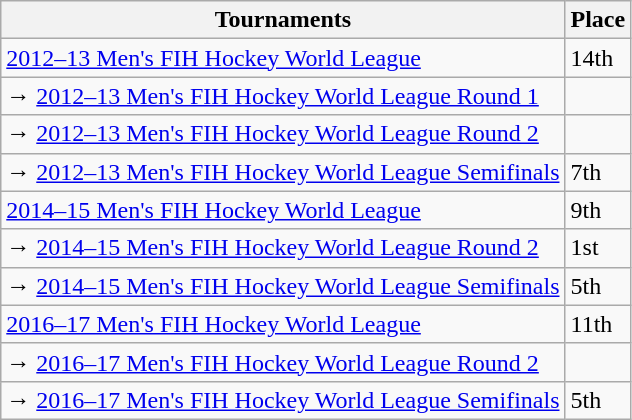<table class="wikitable collapsible">
<tr>
<th>Tournaments</th>
<th>Place</th>
</tr>
<tr>
<td><a href='#'>2012–13 Men's FIH Hockey World League</a></td>
<td>14th</td>
</tr>
<tr>
<td>→ <a href='#'>2012–13 Men's FIH Hockey World League Round 1</a></td>
<td></td>
</tr>
<tr>
<td>→ <a href='#'>2012–13 Men's FIH Hockey World League Round 2</a></td>
<td></td>
</tr>
<tr>
<td>→ <a href='#'>2012–13 Men's FIH Hockey World League Semifinals</a></td>
<td>7th</td>
</tr>
<tr>
<td><a href='#'>2014–15 Men's FIH Hockey World League</a></td>
<td>9th</td>
</tr>
<tr>
<td>→ <a href='#'>2014–15 Men's FIH Hockey World League Round 2</a></td>
<td>1st</td>
</tr>
<tr>
<td>→ <a href='#'>2014–15 Men's FIH Hockey World League Semifinals</a></td>
<td>5th</td>
</tr>
<tr>
<td><a href='#'>2016–17 Men's FIH Hockey World League</a></td>
<td>11th</td>
</tr>
<tr>
<td>→ <a href='#'>2016–17 Men's FIH Hockey World League Round 2</a></td>
<td></td>
</tr>
<tr>
<td>→ <a href='#'>2016–17 Men's FIH Hockey World League Semifinals</a></td>
<td>5th</td>
</tr>
</table>
